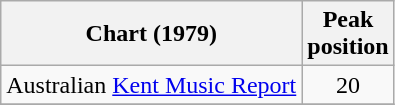<table class="wikitable sortable">
<tr>
<th>Chart (1979)</th>
<th>Peak<br>position</th>
</tr>
<tr>
<td>Australian <a href='#'>Kent Music Report</a></td>
<td style="text-align:center;">20</td>
</tr>
<tr>
</tr>
</table>
